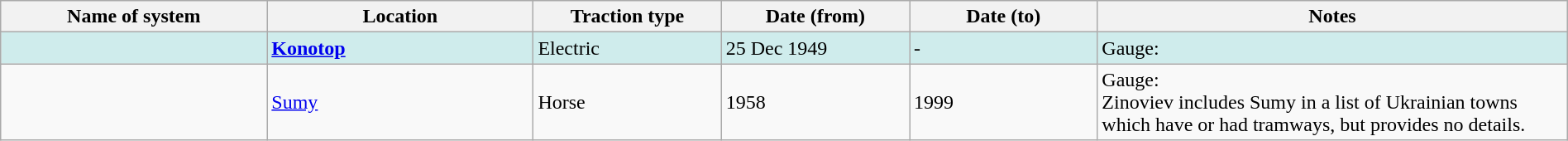<table class="wikitable" style="width:100%;">
<tr>
<th style="width:17%;">Name of system</th>
<th style="width:17%;">Location</th>
<th style="width:12%;">Traction type</th>
<th style="width:12%;">Date (from)</th>
<th style="width:12%;">Date (to)</th>
<th style="width:30%;">Notes</th>
</tr>
<tr style="background:#CFECEC">
<td><strong></strong></td>
<td><strong><a href='#'>Konotop</a></strong></td>
<td>Electric</td>
<td>25 Dec 1949</td>
<td>-</td>
<td>Gauge: </td>
</tr>
<tr>
<td> </td>
<td><a href='#'>Sumy</a></td>
<td>Horse</td>
<td>1958</td>
<td>1999</td>
<td>Gauge: <br>Zinoviev  includes Sumy in a list of Ukrainian towns which have or had tramways, but provides no details.</td>
</tr>
</table>
